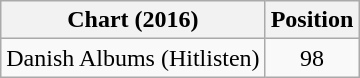<table class="wikitable sortable">
<tr>
<th scope="col">Chart (2016)</th>
<th scope="col">Position</th>
</tr>
<tr>
<td>Danish Albums (Hitlisten)</td>
<td style="text-align:center;">98</td>
</tr>
</table>
